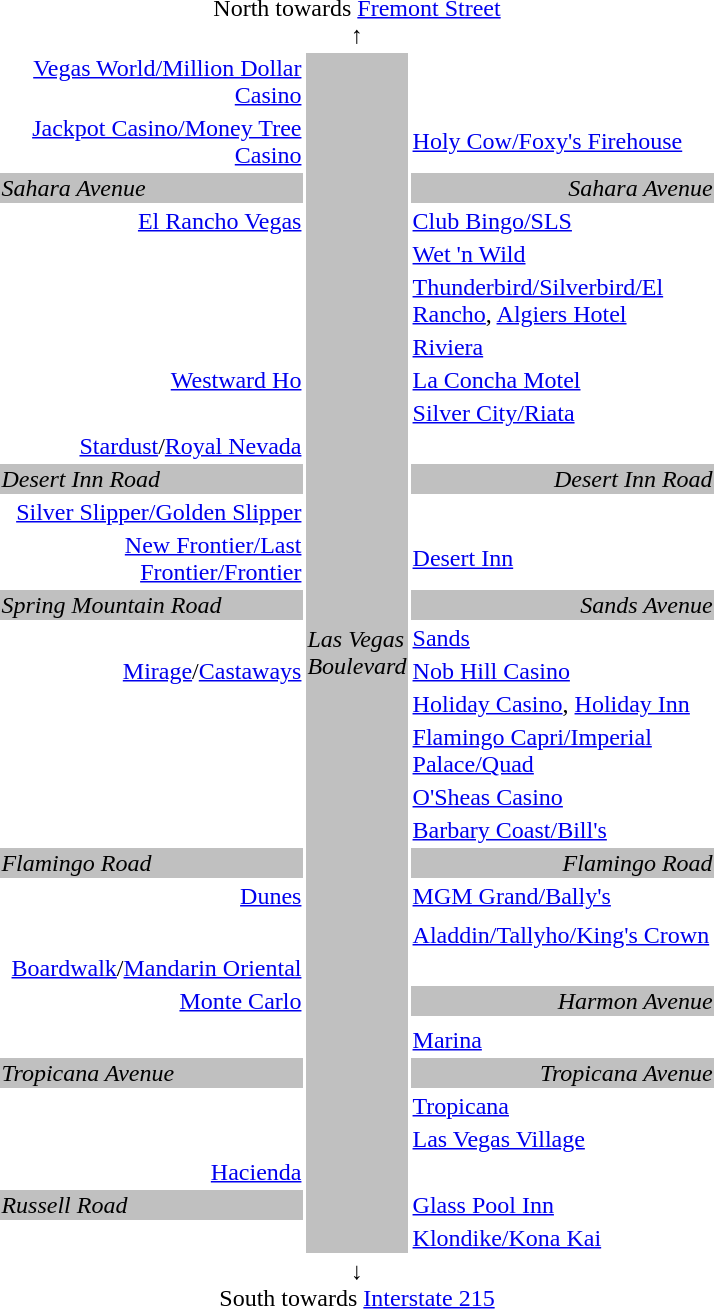<table style="margin:auto;">
<tr>
<td colspan="3" style="text-align:center;">North towards <a href='#'>Fremont Street</a><br><strong>↑</strong></td>
</tr>
<tr>
<td style="text-align:right;"><a href='#'>Vegas World/Million Dollar Casino</a></td>
<td style="background:silver; width:28px;" rowspan="34"><span><em>Las Vegas Boulevard</em></span></td>
</tr>
<tr>
<td style="text-align:right;"><a href='#'>Jackpot Casino/Money Tree Casino</a></td>
<td><a href='#'>Holy Cow/Foxy's Firehouse</a></td>
</tr>
<tr style="background:silver;">
<td style="width:200px;"><em>Sahara Avenue</em></td>
<td style="width:200px; text-align:right;"><em>Sahara Avenue</em></td>
</tr>
<tr>
<td style="text-align:right;"><a href='#'>El Rancho Vegas</a></td>
<td><a href='#'>Club Bingo/SLS</a></td>
</tr>
<tr>
<td></td>
<td><a href='#'>Wet 'n Wild</a></td>
</tr>
<tr>
<td></td>
<td><a href='#'>Thunderbird/Silverbird/El Rancho</a>, <a href='#'>Algiers Hotel</a></td>
</tr>
<tr>
<td></td>
<td><a href='#'>Riviera</a></td>
</tr>
<tr>
<td style="text-align:right;"><a href='#'>Westward Ho</a></td>
<td><a href='#'>La Concha Motel</a></td>
</tr>
<tr>
<td></td>
<td><a href='#'>Silver City/Riata</a></td>
</tr>
<tr>
<td style="text-align:right;"><a href='#'>Stardust</a>/<a href='#'>Royal Nevada</a></td>
<td></td>
</tr>
<tr style="background:silver;">
<td><em>Desert Inn Road</em></td>
<td style="text-align:right;"><em>Desert Inn Road</em></td>
</tr>
<tr>
<td style="text-align:right;"><a href='#'>Silver Slipper/Golden Slipper</a></td>
<td></td>
</tr>
<tr>
<td style="text-align:right;"><a href='#'>New Frontier/Last Frontier/Frontier</a></td>
<td><a href='#'>Desert Inn</a></td>
</tr>
<tr style="background:silver;">
<td><em>Spring Mountain Road</em></td>
<td style="text-align:right;"><em>Sands Avenue</em></td>
</tr>
<tr>
<td></td>
<td><a href='#'>Sands</a></td>
</tr>
<tr>
<td style="text-align:right;"><a href='#'>Mirage</a>/<a href='#'>Castaways</a></td>
<td><a href='#'>Nob Hill Casino</a></td>
</tr>
<tr>
<td></td>
<td><a href='#'>Holiday Casino</a>, <a href='#'>Holiday Inn</a></td>
</tr>
<tr>
<td></td>
<td><a href='#'>Flamingo Capri/Imperial Palace/Quad</a></td>
</tr>
<tr>
<td></td>
<td><a href='#'>O'Sheas Casino</a></td>
</tr>
<tr>
<td></td>
<td><a href='#'>Barbary Coast/Bill's</a></td>
</tr>
<tr style="background:silver;">
<td><em>Flamingo Road</em></td>
<td style="text-align:right;"><em>Flamingo Road</em></td>
</tr>
<tr>
<td style="text-align:right;"><a href='#'>Dunes</a></td>
<td><a href='#'>MGM Grand/Bally's</a></td>
</tr>
<tr>
<td></td>
<td></td>
</tr>
<tr>
<td></td>
<td><a href='#'>Aladdin/Tallyho/King's Crown</a></td>
</tr>
<tr>
<td style="text-align:right;"><a href='#'>Boardwalk</a>/<a href='#'>Mandarin Oriental</a></td>
</tr>
<tr>
<td style="text-align:right;"><a href='#'>Monte Carlo</a></td>
<td style="background:silver; text-align:right;"><em>Harmon Avenue</em></td>
</tr>
<tr>
<td></td>
<td></td>
</tr>
<tr>
<td></td>
<td><a href='#'>Marina</a></td>
</tr>
<tr style="background:silver;">
<td><em>Tropicana Avenue</em></td>
<td style="text-align:right;"><em>Tropicana Avenue</em></td>
</tr>
<tr>
<td style="text-align:right;"></td>
<td><a href='#'>Tropicana</a></td>
</tr>
<tr>
<td style="text-align:right;"></td>
<td><a href='#'>Las Vegas Village</a></td>
</tr>
<tr>
<td style="text-align:right;"><a href='#'>Hacienda</a></td>
<td></td>
</tr>
<tr>
<td style="background:silver; text-align:left;"><em>Russell Road</em></td>
<td><a href='#'>Glass Pool Inn</a></td>
</tr>
<tr>
<td style="text-align:right;"></td>
<td><a href='#'>Klondike/Kona Kai</a></td>
</tr>
<tr>
<td colspan="3" style="text-align:center;"><strong>↓</strong><br>South towards <a href='#'>Interstate 215</a></td>
</tr>
</table>
